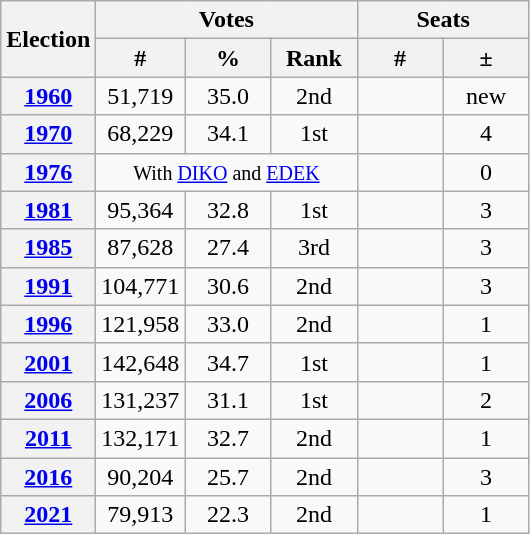<table class=wikitable style="text-align:center">
<tr>
<th rowspan=2>Election</th>
<th colspan=3>Votes</th>
<th colspan=2>Seats</th>
</tr>
<tr>
<th style="width:50px">#</th>
<th style="width:50px">%</th>
<th style="width:50px">Rank</th>
<th style="width:50px">#</th>
<th style="width:50px">±</th>
</tr>
<tr>
<th><a href='#'>1960</a></th>
<td>51,719</td>
<td>35.0</td>
<td>2nd</td>
<td style="text-align:right;"></td>
<td>new</td>
</tr>
<tr>
<th><a href='#'>1970</a></th>
<td>68,229</td>
<td>34.1</td>
<td>1st</td>
<td style="text-align:right;"></td>
<td> 4</td>
</tr>
<tr>
<th><a href='#'>1976</a></th>
<td colspan=3><small>With <a href='#'>DIKO</a> and <a href='#'>EDEK</a></small></td>
<td style="text-align:right;"></td>
<td> 0</td>
</tr>
<tr>
<th><a href='#'>1981</a></th>
<td>95,364</td>
<td>32.8</td>
<td>1st</td>
<td style="text-align:right;"></td>
<td> 3</td>
</tr>
<tr>
<th><a href='#'>1985</a></th>
<td>87,628</td>
<td>27.4</td>
<td>3rd</td>
<td style="text-align:right;"></td>
<td> 3</td>
</tr>
<tr>
<th><a href='#'>1991</a></th>
<td>104,771</td>
<td>30.6</td>
<td>2nd</td>
<td style="text-align:right;"></td>
<td> 3</td>
</tr>
<tr>
<th><a href='#'>1996</a></th>
<td>121,958</td>
<td>33.0</td>
<td>2nd</td>
<td style="text-align:right;"></td>
<td> 1</td>
</tr>
<tr>
<th><a href='#'>2001</a></th>
<td>142,648</td>
<td>34.7</td>
<td>1st</td>
<td style="text-align:right;"></td>
<td> 1</td>
</tr>
<tr>
<th><a href='#'>2006</a></th>
<td>131,237</td>
<td>31.1</td>
<td>1st</td>
<td style="text-align:right;"></td>
<td> 2</td>
</tr>
<tr>
<th><a href='#'>2011</a></th>
<td>132,171</td>
<td>32.7</td>
<td>2nd</td>
<td style="text-align:right;"></td>
<td> 1</td>
</tr>
<tr>
<th><a href='#'>2016</a></th>
<td>90,204</td>
<td>25.7</td>
<td>2nd</td>
<td style="text-align:right;"></td>
<td> 3</td>
</tr>
<tr>
<th><a href='#'>2021</a></th>
<td>79,913</td>
<td>22.3</td>
<td>2nd</td>
<td style="text-align:right;"></td>
<td> 1</td>
</tr>
</table>
